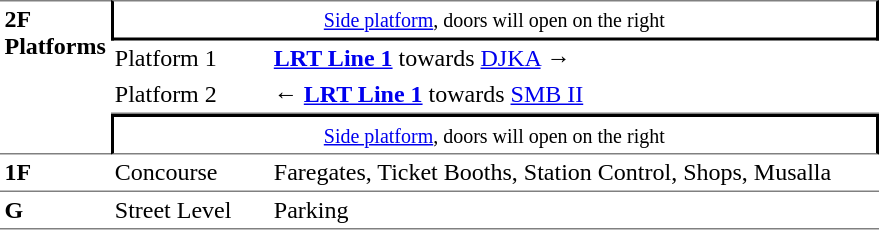<table table border=0 cellspacing=0 cellpadding=3>
<tr>
<td style="border-top:solid 1px gray;border-bottom:solid 1px gray;" rowspan=4 valign=top><strong>2F<br>Platforms</strong></td>
<td style="border-top:solid 1px gray;border-right:solid 2px black;border-left:solid 2px black;border-bottom:solid 2px black;text-align:center;" colspan=2><small><a href='#'>Side platform</a>, doors will open on the right</small></td>
</tr>
<tr>
<td>Platform 1</td>
<td> <a href='#'><strong>LRT Line 1</strong></a> towards <a href='#'>DJKA</a> →</td>
</tr>
<tr>
<td style="border-bottom:solid 1px gray;">Platform 2</td>
<td style="border-bottom:solid 1px gray;">←  <a href='#'><strong>LRT Line 1</strong></a> towards <a href='#'>SMB II</a></td>
</tr>
<tr>
<td style="border-top:solid 2px black;border-right:solid 2px black;border-left:solid 2px black;border-bottom:solid 1px gray;text-align:center;" colspan=2><small><a href='#'>Side platform</a>, doors will open on the right</small></td>
</tr>
<tr>
<td style="border-bottom:solid 1px gray;" width=50 valign=top><strong>1F</strong></td>
<td style="border-bottom:solid 1px gray;" width=100 valign=top>Concourse</td>
<td style="border-bottom:solid 1px gray;" width=400 valign=top>Faregates, Ticket Booths, Station Control, Shops, Musalla</td>
</tr>
<tr>
<td style="border-bottom:solid 1px gray;" width=50 valign=top><strong>G</strong></td>
<td style="border-bottom:solid 1px gray;" width=100 valign=top>Street Level</td>
<td style="border-bottom:solid 1px gray;" width=100 valign=top>Parking <em></em></td>
</tr>
</table>
